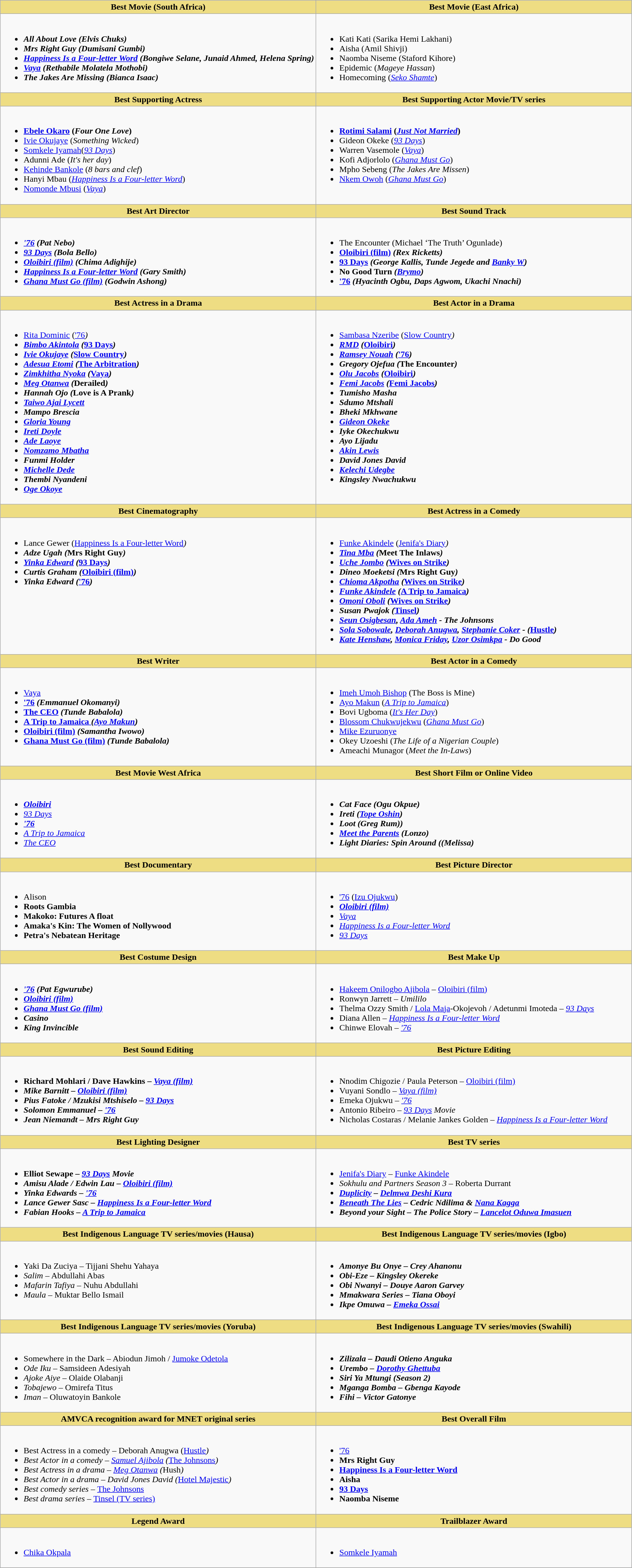<table class="wikitable">
<tr>
<th style="background:#EEDD82; width:50%">Best Movie (South Africa)</th>
<th style="background:#EEDD82; width:50%">Best Movie (East Africa)</th>
</tr>
<tr>
<td valign="top"><br><ul><li><strong><em>All About Love<em> (Elvis Chuks)<strong></li><li>Mrs Right Guy (</em>Dumisani Gumbi<em>)</li><li></em><a href='#'>Happiness Is a Four-letter Word</a><em> (Bongiwe Selane, Junaid Ahmed, Helena Spring)</li><li><a href='#'>Vaya</a> (</em>Rethabile Molatela Mothobi<em>)</li><li></em>The Jakes Are Missing<em> (</em>Bianca Isaac<em>)</li></ul></td>
<td valign="top"><br><ul><li></em></strong>Kati Kati</em> (Sarika Hemi Lakhani)</strong></li><li>Aisha (Amil Shivji)</li><li>Naomba Niseme (Staford Kihore)</li><li>Epidemic (<em>Mageye Hassan</em>)</li><li>Homecoming (<em><a href='#'>Seko Shamte</a></em>)</li></ul></td>
</tr>
<tr>
<th style="background:#EEDD82; width:50%">Best Supporting Actress</th>
<th style="background:#EEDD82; width:50%">Best Supporting Actor Movie/TV series</th>
</tr>
<tr>
<td valign="top"><br><ul><li><strong><a href='#'>Ebele Okaro</a> (<em>Four One Love</em>)</strong></li><li><a href='#'>Ivie Okujaye</a>  (<em>Something Wicked</em>)</li><li><a href='#'>Somkele Iyamah</a>(<em><a href='#'>93 Days</a></em>)</li><li>Adunni Ade (<em>It's her day</em>)</li><li><a href='#'>Kehinde Bankole</a> (<em>8 bars and clef</em>)</li><li>Hanyi Mbau (<em><a href='#'>Happiness Is a Four-letter Word</a></em>)</li><li><a href='#'>Nomonde Mbusi</a> (<em><a href='#'>Vaya</a></em>)</li></ul></td>
<td valign="top"><br><ul><li><strong><a href='#'>Rotimi Salami</a> (<em><a href='#'>Just Not Married</a></em>)</strong></li><li>Gideon Okeke (<em><a href='#'>93 Days</a></em>)</li><li>Warren Vasemole (<em><a href='#'>Vaya</a></em>)</li><li>Kofi Adjorlolo (<em><a href='#'>Ghana Must Go</a></em>)</li><li>Mpho Sebeng (<em>The Jakes Are Missen</em>)</li><li><a href='#'>Nkem Owoh</a> (<em><a href='#'>Ghana Must Go</a></em>)</li></ul></td>
</tr>
<tr>
<th style="background:#EEDD82; width:50%">Best Art Director</th>
<th style="background:#EEDD82; width:50%">Best Sound Track</th>
</tr>
<tr>
<td valign="top"><br><ul><li><strong><em><a href='#'>'76</a><em> (Pat Nebo)<strong></li><li></em><a href='#'>93 Days</a><em> (Bola Bello)</li><li></em><a href='#'>Oloibiri (film)</a><em> (Chima Adighije)</li><li></em><a href='#'>Happiness Is a Four-letter Word</a><em>  (Gary Smith)</li><li></em><a href='#'>Ghana Must Go (film)</a><em> (Godwin Ashong)</li></ul></td>
<td valign="top"><br><ul><li></strong>The Encounter (Michael ‘The Truth’ Ogunlade)<strong></li><li></em><a href='#'>Oloibiri (film)</a><em> (Rex Ricketts)</li><li></em><a href='#'>93 Days</a><em> (George Kallis, Tunde Jegede and <a href='#'>Banky W</a>)</li><li></em>No Good Turn<em>  (<a href='#'>Brymo</a>)</li><li></em><a href='#'>'76</a><em> (Hyacinth Ogbu, Daps Agwom, Ukachi Nnachi)</li></ul></td>
</tr>
<tr>
<th style="background:#EEDD82; width:30%">Best Actress in a Drama</th>
<th style="background:#EEDD82; width:30%">Best Actor in a Drama</th>
</tr>
<tr>
<td valign="top"><br><ul><li></strong><a href='#'>Rita Dominic</a> (</em><a href='#'>'76</a><em>)<strong></li><li><a href='#'>Bimbo Akintola</a> (</em><a href='#'>93 Days</a><em>)</li><li><a href='#'>Ivie Okujaye</a> (</em><a href='#'>Slow Country</a><em>)</li><li><a href='#'>Adesua Etomi</a> (</em><a href='#'>The Arbitration</a><em>)</li><li><a href='#'>Zimkhitha Nyoka</a>  (</em><a href='#'>Vaya</a><em>)</li><li><a href='#'>Meg Otanwa</a>  (</em>Derailed<em>)</li><li>Hannah Ojo  (</em>Love is A Prank<em>)</li><li><a href='#'>Taiwo Ajai Lycett</a></li><li>Mampo Brescia</li><li><a href='#'>Gloria Young</a></li><li><a href='#'>Ireti Doyle</a></li><li><a href='#'>Ade Laoye</a></li><li><a href='#'>Nomzamo Mbatha</a></li><li>Funmi Holder</li><li><a href='#'>Michelle Dede</a></li><li>Thembi Nyandeni</li><li><a href='#'>Oge Okoye</a></li></ul></td>
<td valign="top"><br><ul><li></strong><a href='#'>Sambasa Nzeribe</a>  (</em><a href='#'>Slow Country</a><em>)<strong></li><li><a href='#'>RMD</a> (</em><a href='#'>Oloibiri</a><em>)</li><li><a href='#'>Ramsey Nouah</a> (</em><a href='#'>'76</a><em>)</li><li>Gregory Ojefua  (</em>The Encounter<em>)</li><li><a href='#'>Olu Jacobs</a> (</em><a href='#'>Oloibiri</a><em>)</li><li><a href='#'>Femi Jacobs</a> (</em><a href='#'>Femi Jacobs</a><em>)</li><li>Tumisho Masha</li><li>Sdumo Mtshali</li><li>Bheki Mkhwane</li><li><a href='#'>Gideon Okeke</a></li><li>Iyke Okechukwu</li><li>Ayo Lijadu</li><li><a href='#'>Akin Lewis</a></li><li>David Jones David</li><li><a href='#'>Kelechi Udegbe</a></li><li>Kingsley Nwachukwu</li></ul></td>
</tr>
<tr>
<th style="background:#EEDD82; width:30%">Best Cinematography</th>
<th style="background:#EEDD82; width:30%">Best Actress in a Comedy</th>
</tr>
<tr>
<td valign="top"><br><ul><li></strong>Lance Gewer (</em><a href='#'>Happiness Is a Four-letter Word</a><em>)<strong></li><li>Adze Ugah (</em>Mrs Right Guy<em>)</li><li><a href='#'>Yinka Edward</a> (</em><a href='#'>93 Days</a><em>)</li><li>Curtis Graham (</em><a href='#'>Oloibiri (film)</a><em>)</li><li>Yinka Edward  (</em><a href='#'>'76</a><em>)</li></ul></td>
<td valign="top"><br><ul><li></strong><a href='#'>Funke Akindele</a>  (</em><a href='#'>Jenifa's Diary</a><em>)<strong></li><li><a href='#'>Tina Mba</a> (</em>Meet The Inlaws<em>)</li><li><a href='#'>Uche Jombo</a> (</em><a href='#'>Wives on Strike</a><em>)</li><li>Dineo Moeketsi  (</em>Mrs Right Guy<em>)</li><li><a href='#'>Chioma Akpotha</a> (</em><a href='#'>Wives on Strike</a><em>)</li><li><a href='#'>Funke Akindele</a> (</em><a href='#'>A Trip to Jamaica</a><em>)</li><li><a href='#'>Omoni Oboli</a> (</em><a href='#'>Wives on Strike</a><em>)</li><li>Susan Pwajok (</em><a href='#'>Tinsel</a><em>)</li><li><a href='#'>Seun Osigbesan</a>, <a href='#'>Ada Ameh</a> - The Johnsons</li><li><a href='#'>Sola Sobowale</a>, <a href='#'>Deborah Anugwa</a>, <a href='#'>Stephanie Coker</a> - (</em><a href='#'>Hustle</a><em>)</li><li><a href='#'>Kate Henshaw</a>, <a href='#'>Monica Friday</a>, <a href='#'>Uzor Osimkpa</a> - Do Good</li></ul></td>
</tr>
<tr>
<th style="background:#EEDD82; width:50%">Best Writer</th>
<th style="background:#EEDD82; width:50%">Best Actor in a Comedy</th>
</tr>
<tr>
<td valign="top"><br><ul><li></em></strong><a href='#'>Vaya</a><strong><em></li><li></em><a href='#'>'76</a><em> (Emmanuel Okomanyi)</li><li></em><a href='#'>The CEO</a><em> (Tunde Babalola)</li><li></em><a href='#'>A Trip to Jamaica </a><em> (<a href='#'>Ayo Makun</a>)</li><li></em><a href='#'>Oloibiri (film)</a><em> (Samantha Iwowo)</li><li></em><a href='#'>Ghana Must Go (film)</a><em> (Tunde Babalola)</li></ul></td>
<td valign="top"><br><ul><li></strong><a href='#'>Imeh Umoh Bishop</a> (</em>The Boss is Mine</em></strong>)</li><li><a href='#'>Ayo Makun</a> (<em><a href='#'>A Trip to Jamaica</a></em>)</li><li>Bovi Ugboma (<em><a href='#'>It's Her Day</a></em>)</li><li><a href='#'>Blossom Chukwujekwu</a> (<em><a href='#'>Ghana Must Go</a></em>)</li><li><a href='#'>Mike Ezuruonye</a></li><li>Okey Uzoeshi (<em>The Life of a Nigerian Couple</em>)</li><li>Ameachi Munagor (<em>Meet the In-Laws</em>)</li></ul></td>
</tr>
<tr>
<th style="background:#EEDD82; width:50%">Best Movie West Africa</th>
<th style="background:#EEDD82; width:50%">Best Short Film or Online Video</th>
</tr>
<tr>
<td valign="top"><br><ul><li><strong><em><a href='#'>Oloibiri</a></em></strong></li><li><em><a href='#'>93 Days</a></em></li><li><strong><em><a href='#'>'76</a></em></strong></li><li><em><a href='#'>A Trip to Jamaica</a></em></li><li><em><a href='#'>The CEO</a></em></li></ul></td>
<td valign="top"><br><ul><li><strong><em>Cat Face<em> (Ogu Okpue)<strong></li><li></em>Ireti<em> (<a href='#'>Tope Oshin</a>)</li><li></em>Loot<em> (Greg Rum))</li><li></em><a href='#'>Meet the Parents</a><em> (</em>Lonzo<em>)</li><li></em>Light Diaries: Spin Around<em> ((Melissa)</li></ul></td>
</tr>
<tr>
<th style="background:#EEDD82; width:50%">Best Documentary</th>
<th style="background:#EEDD82; width:50%">Best Picture Director</th>
</tr>
<tr>
<td valign="top"><br><ul><li></em></strong>Alison<strong><em></li><li></em>Roots Gambia<em></li><li></em>Makoko: Futures A float<em></li><li></em>Amaka's Kin: The Women of Nollywood<em></li><li></em>Petra's Nebatean Heritage<em></li></ul></td>
<td valign="top"><br><ul><li></em></strong><a href='#'>'76</a></em> (<a href='#'>Izu Ojukwu</a>)</strong></li><li><strong><em><a href='#'>Oloibiri (film)</a></em></strong></li><li><em><a href='#'>Vaya</a></em></li><li><em><a href='#'>Happiness Is a Four-letter Word</a></em></li><li><em><a href='#'>93 Days</a></em></li></ul></td>
</tr>
<tr>
<th style="background:#EEDD82; width:50%">Best Costume Design</th>
<th style="background:#EEDD82; width:50%">Best Make Up</th>
</tr>
<tr>
<td valign="top"><br><ul><li><strong><em><a href='#'>'76</a><em> (Pat Egwurube)<strong></li><li></em><a href='#'>Oloibiri (film)</a><em></li><li></em><a href='#'>Ghana Must Go (film)</a><em></li><li></em>Casino<em></li><li></em>King Invincible<em></li></ul></td>
<td valign="top"><br><ul><li></strong><a href='#'>Hakeem Onilogbo Ajibola</a> – </em><a href='#'>Oloibiri (film)</a></em></strong></li><li>Ronwyn Jarrett – <em>Umililo</em></li><li>Thelma Ozzy Smith / <a href='#'>Lola Maja</a>-Okojevoh / Adetunmi Imoteda – <em><a href='#'>93 Days</a></em></li><li>Diana Allen – <em><a href='#'>Happiness Is a Four-letter Word</a></em></li><li>Chinwe Elovah – <em><a href='#'>'76</a></em></li></ul></td>
</tr>
<tr>
<th style="background:#EEDD82; width:50%">Best Sound Editing</th>
<th style="background:#EEDD82; width:50%">Best Picture Editing</th>
</tr>
<tr>
<td valign="top"><br><ul><li><strong>Richard Mohlari / Dave Hawkins – <em><a href='#'>Vaya (film)</a><strong><em></li><li>Mike Barnitt – </em><a href='#'>Oloibiri (film)</a><em></li><li>Pius Fatoke / Mzukisi Mtshiselo – </em><a href='#'>93 Days</a><em></li><li>Solomon Emmanuel – </em><a href='#'>'76</a><em></li><li>Jean Niemandt – </em>Mrs Right Guy<em></li></ul></td>
<td valign="top"><br><ul><li></strong>Nnodim Chigozie / Paula Peterson – </em><a href='#'>Oloibiri (film)</a></em></strong></li><li>Vuyani Sondlo – <em><a href='#'>Vaya (film)</a></em></li><li>Emeka Ojukwu – <em><a href='#'>'76</a></em></li><li>Antonio Ribeiro – <em><a href='#'>93 Days</a> Movie</em></li><li>Nicholas Costaras / Melanie Jankes Golden – <em><a href='#'>Happiness Is a Four-letter Word</a></em></li></ul></td>
</tr>
<tr>
<th style="background:#EEDD82; width:50%">Best Lighting Designer</th>
<th style="background:#EEDD82; width:50%">Best TV series</th>
</tr>
<tr>
<td valign="top"><br><ul><li><strong>Elliot Sewape – <em><a href='#'>93 Days</a> Movie<strong><em></li><li>Amisu Alade / Edwin Lau – </em><a href='#'>Oloibiri (film)</a><em></li><li>Yinka Edwards – </em><a href='#'>'76</a><em></li><li>Lance Gewer Sasc – </em><a href='#'>Happiness Is a Four-letter Word</a><em></li><li>Fabian Hooks – </em><a href='#'>A Trip to Jamaica</a><em></li></ul></td>
<td valign="top"><br><ul><li></em></strong><a href='#'>Jenifa's Diary</a></em> – <a href='#'>Funke Akindele</a></strong></li><li><em>Sokhulu and Partners Season 3</em> – Roberta Durrant</li><li><strong><em><a href='#'>Duplicity</a><em> – <a href='#'>Delmwa Deshi Kura</a><strong></li><li></em><a href='#'>Beneath The Lies</a><em> – Cedric Ndilima & <a href='#'>Nana Kagga</a></li><li></em>Beyond your Sight<em> – The Police Story – <a href='#'>Lancelot Oduwa Imasuen</a></li></ul></td>
</tr>
<tr>
<th style="background:#EEDD82; width:20%">Best Indigenous Language  TV series/movies (Hausa)</th>
<th style="background:#EEDD82; width:20%">Best Indigenous Language  TV series/movies (Igbo)</th>
</tr>
<tr>
<td valign="top"><br><ul><li></em></strong>Yaki Da Zuciya</em> – Tijjani Shehu Yahaya</strong></li><li><em>Salim</em> – Abdullahi Abas</li><li><em>Mafarin Tafiya</em> – Nuhu Abdullahi</li><li><em>Maula</em> – Muktar Bello Ismail</li></ul></td>
<td valign="top"><br><ul><li><strong><em>Amonye Bu Onye<em> – Crey Ahanonu<strong></li><li></em>Obi-Eze<em> – Kingsley Okereke</li><li></em>Obi Nwanyi<em> – Douye Aaron Garvey</li><li></em>Mmakwara Series<em> – Tiana Oboyi</li><li></em>Ikpe Omuwa<em> – <a href='#'>Emeka Ossai</a></li></ul></td>
</tr>
<tr>
<th style="background:#EEDD82; width:20%">Best Indigenous Language  TV series/movies (Yoruba)</th>
<th style="background:#EEDD82; width:20%">Best Indigenous Language  TV series/movies (Swahili)</th>
</tr>
<tr>
<td valign="top"><br><ul><li></em></strong>Somewhere in the Dark</em> – Abiodun Jimoh / <a href='#'>Jumoke Odetola</a></strong></li><li><em>Ode Iku</em> – Samsideen Adesiyah</li><li><em>Ajoke Aiye</em> – Olaide Olabanji</li><li><em>Tobajewo</em> – Omirefa Titus</li><li><em>Iman</em> – Oluwatoyin Bankole</li></ul></td>
<td valign="top"><br><ul><li><strong><em>Zilizala<em> – Daudi Otieno Anguka<strong></li><li></em>Urembo<em> – <a href='#'>Dorothy Ghettuba</a></li><li></em>Siri Ya Mtungi<em> (Season 2)</li><li></em>Mganga Bomba<em> – Gbenga Kayode</li><li></em>Fihi<em> – Victor Gatonye</li></ul></td>
</tr>
<tr>
<th style="background:#EEDD82; width:20%">AMVCA recognition award for MNET original series</th>
<th style="background:#EEDD82; width:20%">Best Overall Film</th>
</tr>
<tr>
<td valign="top"><br><ul><li>Best Actress in a comedy – Deborah Anugwa (</em><a href='#'>Hustle</a><em>)</li><li>Best Actor in a comedy – <a href='#'>Samuel Ajibola</a> (</em><a href='#'>The Johnsons</a><em>)</li><li>Best Actress in a drama – <a href='#'>Meg Otanwa</a> (</em>Hush<em>)</li><li>Best Actor in a drama – David Jones David (</em><a href='#'>Hotel Majestic</a><em>)</li><li>Best comedy series – </em><a href='#'>The Johnsons</a><em></li><li>Best drama series – </em><a href='#'>Tinsel (TV series)</a><em></li></ul></td>
<td valign="top"><br><ul><li></em></strong><a href='#'>'76</a><strong><em></li><li></em>Mrs Right Guy<em></li><li></em><a href='#'>Happiness Is a Four-letter Word</a><em></li><li></em>Aisha<em></li><li></em><a href='#'>93 Days</a><em></li><li></em>Naomba Niseme<em></li></ul></td>
</tr>
<tr>
<th style="background:#EEDD82; width:20%">Legend Award</th>
<th style="background:#EEDD82; width:20%">Trailblazer Award</th>
</tr>
<tr>
<td valign="top"><br><ul><li><a href='#'>Chika Okpala</a></li></ul></td>
<td valign="top"><br><ul><li></strong><a href='#'>Somkele Iyamah</a><strong></li></ul></td>
</tr>
<tr>
</tr>
</table>
